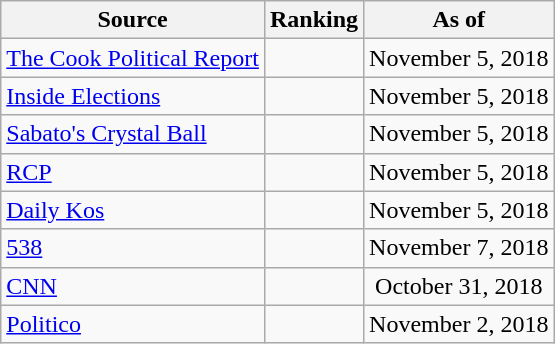<table class="wikitable" style="text-align:center">
<tr>
<th>Source</th>
<th>Ranking</th>
<th>As of</th>
</tr>
<tr>
<td align=left><a href='#'>The Cook Political Report</a></td>
<td></td>
<td>November 5, 2018</td>
</tr>
<tr>
<td align=left><a href='#'>Inside Elections</a></td>
<td></td>
<td>November 5, 2018</td>
</tr>
<tr>
<td align=left><a href='#'>Sabato's Crystal Ball</a></td>
<td></td>
<td>November 5, 2018</td>
</tr>
<tr>
<td align="left"><a href='#'>RCP</a></td>
<td></td>
<td>November 5, 2018</td>
</tr>
<tr>
<td align="left"><a href='#'>Daily Kos</a></td>
<td></td>
<td>November 5, 2018</td>
</tr>
<tr>
<td align="left"><a href='#'>538</a></td>
<td></td>
<td>November 7, 2018</td>
</tr>
<tr>
<td align="left"><a href='#'>CNN</a></td>
<td></td>
<td>October 31, 2018</td>
</tr>
<tr>
<td align="left"><a href='#'>Politico</a></td>
<td></td>
<td>November 2, 2018</td>
</tr>
</table>
